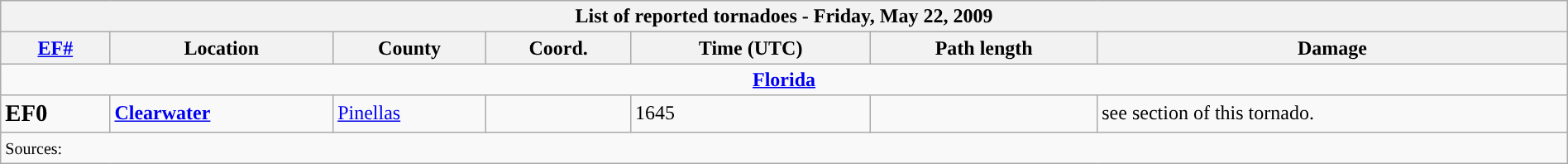<table class="wikitable collapsible" width="100%">
<tr>
<th colspan="7">List of reported tornadoes - Friday, May 22, 2009</th>
</tr>
<tr>
<th><a href='#'>EF#</a></th>
<th>Location</th>
<th>County</th>
<th>Coord.</th>
<th>Time (UTC)</th>
<th>Path length</th>
<th>Damage</th>
</tr>
<tr>
<td colspan="7" align=center><strong><a href='#'>Florida</a></strong></td>
</tr>
<tr>
<td><big><strong>EF0</strong></big></td>
<td><strong><a href='#'>Clearwater</a></strong></td>
<td><a href='#'>Pinellas</a></td>
<td></td>
<td>1645</td>
<td></td>
<td>see section of this tornado.</td>
</tr>
<tr>
<td colspan="7"><small>Sources: </small></td>
</tr>
</table>
